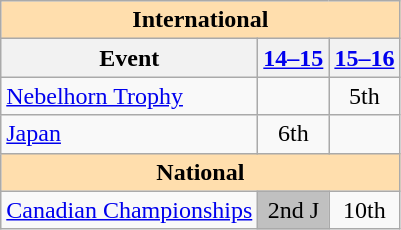<table class="wikitable" style="text-align:center">
<tr>
<th style="background-color: #ffdead; " colspan=3 align=center>International</th>
</tr>
<tr>
<th>Event</th>
<th><a href='#'>14–15</a></th>
<th><a href='#'>15–16</a></th>
</tr>
<tr>
<td align=left> <a href='#'>Nebelhorn Trophy</a></td>
<td></td>
<td>5th</td>
</tr>
<tr>
<td align=left> <a href='#'>Japan</a></td>
<td>6th</td>
<td></td>
</tr>
<tr>
<th style="background-color: #ffdead; " colspan=3 align=center>National</th>
</tr>
<tr>
<td align=left><a href='#'>Canadian Championships</a></td>
<td bgcolor=silver>2nd J</td>
<td>10th</td>
</tr>
</table>
